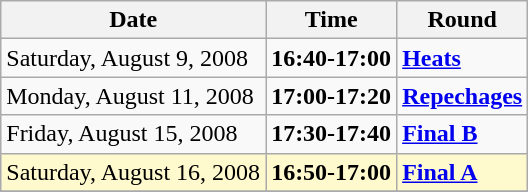<table class="wikitable">
<tr>
<th>Date</th>
<th>Time</th>
<th>Round</th>
</tr>
<tr>
<td>Saturday, August 9, 2008</td>
<td><strong>16:40-17:00</strong></td>
<td><strong><a href='#'>Heats</a></strong></td>
</tr>
<tr>
<td>Monday, August 11, 2008</td>
<td><strong>17:00-17:20</strong></td>
<td><strong> <a href='#'>Repechages</a></strong></td>
</tr>
<tr>
<td>Friday, August 15, 2008</td>
<td><strong>17:30-17:40</strong></td>
<td><strong>  <a href='#'>Final B</a></strong></td>
</tr>
<tr>
<td style=background:lemonchiffon>Saturday, August 16, 2008</td>
<td style=background:lemonchiffon><strong>16:50-17:00 </strong></td>
<td style=background:lemonchiffon><strong>  <a href='#'>Final A</a></strong></td>
</tr>
<tr>
</tr>
</table>
